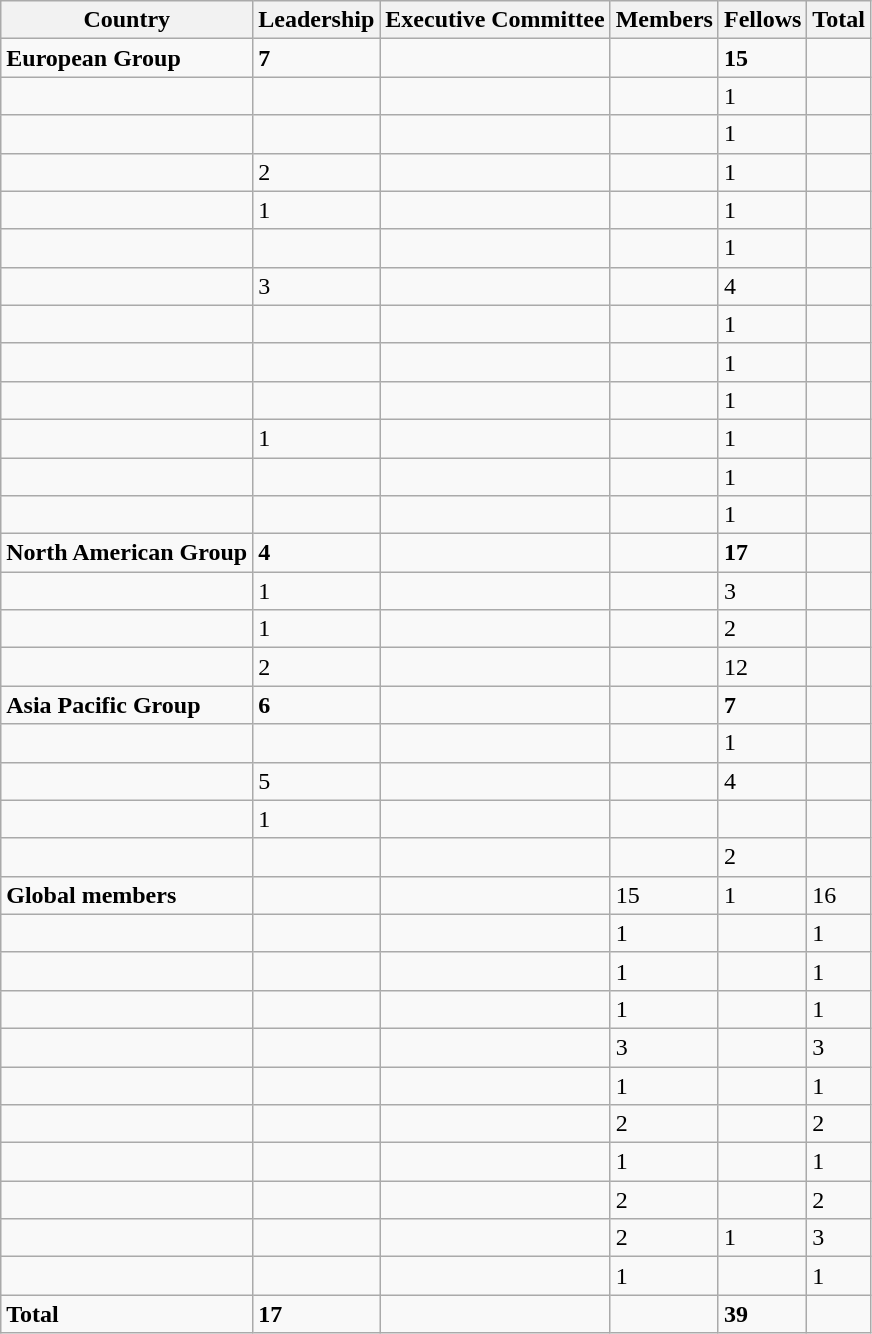<table class="wikitable sortable defaultcenter col1left">
<tr>
<th>Country</th>
<th>Leadership</th>
<th>Executive Committee</th>
<th>Members</th>
<th>Fellows</th>
<th>Total</th>
</tr>
<tr>
<td><strong>European Group</strong></td>
<td><strong>7</strong></td>
<td></td>
<td></td>
<td><strong>15</strong></td>
<td></td>
</tr>
<tr>
<td></td>
<td></td>
<td></td>
<td></td>
<td>1</td>
<td></td>
</tr>
<tr>
<td></td>
<td></td>
<td></td>
<td></td>
<td>1</td>
<td></td>
</tr>
<tr>
<td></td>
<td>2</td>
<td></td>
<td></td>
<td>1</td>
<td></td>
</tr>
<tr>
<td></td>
<td>1</td>
<td></td>
<td></td>
<td>1</td>
<td></td>
</tr>
<tr>
<td></td>
<td></td>
<td></td>
<td></td>
<td>1</td>
<td></td>
</tr>
<tr>
<td></td>
<td>3</td>
<td></td>
<td></td>
<td>4</td>
<td></td>
</tr>
<tr>
<td></td>
<td></td>
<td></td>
<td></td>
<td>1</td>
<td></td>
</tr>
<tr>
<td></td>
<td></td>
<td></td>
<td></td>
<td>1</td>
<td></td>
</tr>
<tr>
<td></td>
<td></td>
<td></td>
<td></td>
<td>1</td>
<td></td>
</tr>
<tr>
<td></td>
<td>1</td>
<td></td>
<td></td>
<td>1</td>
<td></td>
</tr>
<tr>
<td></td>
<td></td>
<td></td>
<td></td>
<td>1</td>
<td></td>
</tr>
<tr>
<td></td>
<td></td>
<td></td>
<td></td>
<td>1</td>
<td></td>
</tr>
<tr>
<td><strong>North American Group</strong></td>
<td><strong>4</strong></td>
<td></td>
<td></td>
<td><strong>17</strong></td>
<td></td>
</tr>
<tr>
<td></td>
<td>1</td>
<td></td>
<td></td>
<td>3</td>
<td></td>
</tr>
<tr>
<td></td>
<td>1</td>
<td></td>
<td></td>
<td>2</td>
<td></td>
</tr>
<tr>
<td></td>
<td>2</td>
<td></td>
<td></td>
<td>12</td>
<td></td>
</tr>
<tr>
<td><strong>Asia Pacific Group</strong></td>
<td><strong>6</strong></td>
<td></td>
<td></td>
<td><strong>7</strong></td>
<td></td>
</tr>
<tr>
<td></td>
<td></td>
<td></td>
<td></td>
<td>1</td>
<td></td>
</tr>
<tr>
<td></td>
<td>5</td>
<td></td>
<td></td>
<td>4</td>
<td></td>
</tr>
<tr>
<td></td>
<td>1</td>
<td></td>
<td></td>
<td></td>
<td></td>
</tr>
<tr>
<td></td>
<td></td>
<td></td>
<td></td>
<td>2</td>
<td></td>
</tr>
<tr>
<td><strong>Global members</strong></td>
<td></td>
<td></td>
<td>15</td>
<td>1</td>
<td>16</td>
</tr>
<tr>
<td></td>
<td></td>
<td></td>
<td>1</td>
<td></td>
<td>1</td>
</tr>
<tr>
<td></td>
<td></td>
<td></td>
<td>1</td>
<td></td>
<td>1</td>
</tr>
<tr>
<td></td>
<td></td>
<td></td>
<td>1</td>
<td></td>
<td>1</td>
</tr>
<tr>
<td></td>
<td></td>
<td></td>
<td>3</td>
<td></td>
<td>3</td>
</tr>
<tr>
<td></td>
<td></td>
<td></td>
<td>1</td>
<td></td>
<td>1</td>
</tr>
<tr>
<td></td>
<td></td>
<td></td>
<td>2</td>
<td></td>
<td>2</td>
</tr>
<tr>
<td></td>
<td></td>
<td></td>
<td>1</td>
<td></td>
<td>1</td>
</tr>
<tr>
<td></td>
<td></td>
<td></td>
<td>2</td>
<td></td>
<td>2</td>
</tr>
<tr>
<td></td>
<td></td>
<td></td>
<td>2</td>
<td>1</td>
<td>3</td>
</tr>
<tr>
<td></td>
<td></td>
<td></td>
<td>1</td>
<td></td>
<td>1</td>
</tr>
<tr>
<td><strong>Total</strong></td>
<td><strong>17</strong></td>
<td></td>
<td></td>
<td><strong>39</strong></td>
<td></td>
</tr>
</table>
